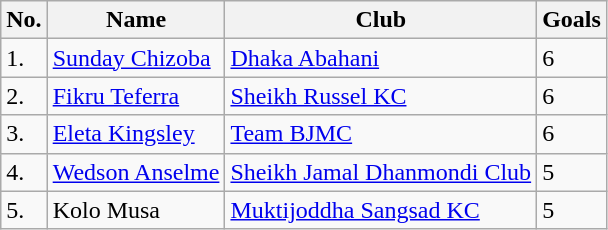<table class="wikitable">
<tr>
<th>No.</th>
<th>Name</th>
<th>Club</th>
<th>Goals</th>
</tr>
<tr>
<td>1.</td>
<td> <a href='#'>Sunday Chizoba</a></td>
<td><a href='#'>Dhaka Abahani</a></td>
<td>6</td>
</tr>
<tr>
<td>2.</td>
<td> <a href='#'>Fikru Teferra</a></td>
<td><a href='#'>Sheikh Russel KC</a></td>
<td>6</td>
</tr>
<tr>
<td>3.</td>
<td> <a href='#'>Eleta Kingsley</a></td>
<td><a href='#'>Team BJMC</a></td>
<td>6</td>
</tr>
<tr>
<td>4.</td>
<td> <a href='#'>Wedson Anselme</a></td>
<td><a href='#'>Sheikh Jamal Dhanmondi Club</a></td>
<td>5</td>
</tr>
<tr>
<td>5.</td>
<td> Kolo Musa</td>
<td><a href='#'>Muktijoddha Sangsad KC</a></td>
<td>5</td>
</tr>
</table>
